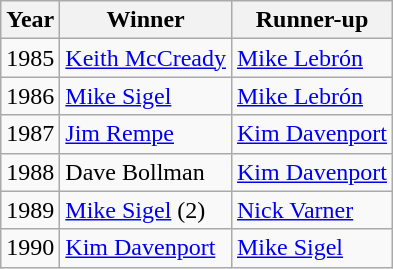<table class="wikitable sortable">
<tr>
<th>Year</th>
<th>Winner</th>
<th>Runner-up</th>
</tr>
<tr>
<td>1985</td>
<td> <a href='#'>Keith McCready</a></td>
<td> <a href='#'>Mike Lebrón</a></td>
</tr>
<tr>
<td>1986</td>
<td> <a href='#'>Mike Sigel</a></td>
<td> <a href='#'>Mike Lebrón</a></td>
</tr>
<tr>
<td>1987</td>
<td> <a href='#'>Jim Rempe</a></td>
<td> <a href='#'>Kim Davenport</a></td>
</tr>
<tr>
<td>1988</td>
<td> Dave Bollman</td>
<td> <a href='#'>Kim Davenport</a></td>
</tr>
<tr>
<td>1989</td>
<td> <a href='#'>Mike Sigel</a> (2)</td>
<td> <a href='#'>Nick Varner</a></td>
</tr>
<tr>
<td>1990</td>
<td> <a href='#'>Kim Davenport</a></td>
<td> <a href='#'>Mike Sigel</a></td>
</tr>
</table>
